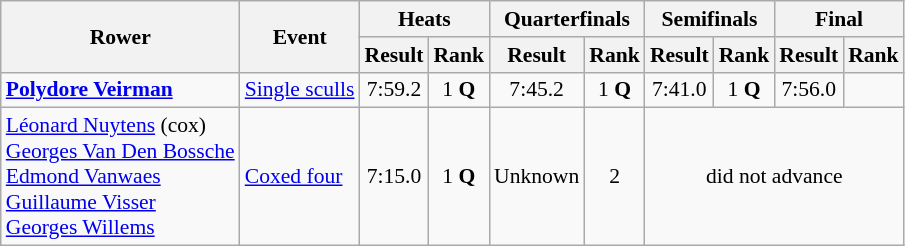<table class=wikitable style="font-size:90%">
<tr>
<th rowspan=2>Rower</th>
<th rowspan=2>Event</th>
<th colspan=2>Heats</th>
<th colspan=2>Quarterfinals</th>
<th colspan=2>Semifinals</th>
<th colspan=2>Final</th>
</tr>
<tr>
<th>Result</th>
<th>Rank</th>
<th>Result</th>
<th>Rank</th>
<th>Result</th>
<th>Rank</th>
<th>Result</th>
<th>Rank</th>
</tr>
<tr>
<td><strong><a href='#'>Polydore Veirman</a></strong></td>
<td><a href='#'>Single sculls</a></td>
<td align=center>7:59.2</td>
<td align=center>1 <strong>Q</strong></td>
<td align=center>7:45.2</td>
<td align=center>1 <strong>Q</strong></td>
<td align=center>7:41.0</td>
<td align=center>1 <strong>Q</strong></td>
<td align=center>7:56.0</td>
<td align=center></td>
</tr>
<tr>
<td><a href='#'>Léonard Nuytens</a> (cox) <br> <a href='#'>Georges Van Den Bossche</a> <br> <a href='#'>Edmond Vanwaes</a> <br> <a href='#'>Guillaume Visser</a> <br> <a href='#'>Georges Willems</a></td>
<td><a href='#'>Coxed four</a></td>
<td align=center>7:15.0</td>
<td align=center>1 <strong>Q</strong></td>
<td align=center>Unknown</td>
<td align=center>2</td>
<td align=center colspan=4>did not advance</td>
</tr>
</table>
